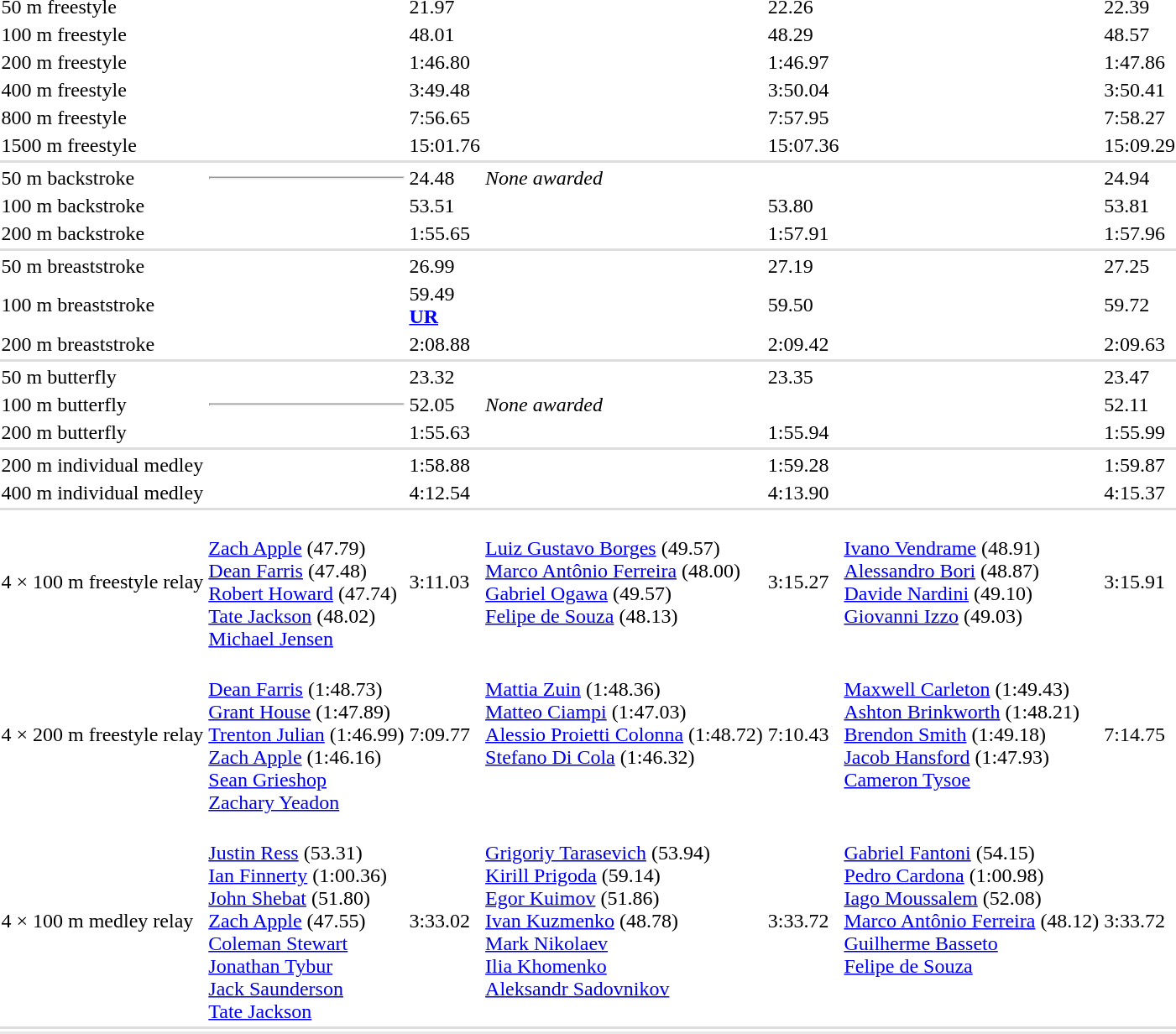<table>
<tr>
<td>50 m freestyle<br></td>
<td></td>
<td>21.97</td>
<td></td>
<td>22.26</td>
<td></td>
<td>22.39</td>
</tr>
<tr>
<td>100 m freestyle<br></td>
<td></td>
<td>48.01</td>
<td></td>
<td>48.29</td>
<td></td>
<td>48.57</td>
</tr>
<tr>
<td>200 m freestyle<br></td>
<td></td>
<td>1:46.80</td>
<td></td>
<td>1:46.97</td>
<td></td>
<td>1:47.86</td>
</tr>
<tr>
<td>400 m freestyle<br></td>
<td></td>
<td>3:49.48</td>
<td></td>
<td>3:50.04</td>
<td></td>
<td>3:50.41</td>
</tr>
<tr>
<td>800 m freestyle<br></td>
<td></td>
<td>7:56.65</td>
<td></td>
<td>7:57.95</td>
<td></td>
<td>7:58.27</td>
</tr>
<tr>
<td>1500 m freestyle<br></td>
<td></td>
<td>15:01.76</td>
<td></td>
<td>15:07.36</td>
<td></td>
<td>15:09.29</td>
</tr>
<tr bgcolor=#DDDDDD>
<td colspan=7></td>
</tr>
<tr>
<td>50 m backstroke<br></td>
<td><hr></td>
<td>24.48</td>
<td><em>None awarded</em></td>
<td></td>
<td></td>
<td>24.94</td>
</tr>
<tr>
<td>100 m backstroke<br></td>
<td></td>
<td>53.51</td>
<td></td>
<td>53.80</td>
<td></td>
<td>53.81</td>
</tr>
<tr>
<td>200 m backstroke<br></td>
<td></td>
<td>1:55.65</td>
<td></td>
<td>1:57.91</td>
<td></td>
<td>1:57.96</td>
</tr>
<tr bgcolor=#DDDDDD>
<td colspan=7></td>
</tr>
<tr>
<td>50 m breaststroke<br></td>
<td></td>
<td>26.99</td>
<td></td>
<td>27.19</td>
<td></td>
<td>27.25</td>
</tr>
<tr>
<td>100 m breaststroke<br></td>
<td></td>
<td>59.49<br><strong><a href='#'>UR</a></strong></td>
<td></td>
<td>59.50</td>
<td></td>
<td>59.72</td>
</tr>
<tr>
<td>200 m breaststroke<br></td>
<td></td>
<td>2:08.88</td>
<td></td>
<td>2:09.42</td>
<td></td>
<td>2:09.63</td>
</tr>
<tr bgcolor=#DDDDDD>
<td colspan=7></td>
</tr>
<tr>
<td>50 m butterfly<br></td>
<td></td>
<td>23.32</td>
<td></td>
<td>23.35</td>
<td></td>
<td>23.47</td>
</tr>
<tr>
<td>100 m butterfly<br></td>
<td><hr></td>
<td>52.05</td>
<td><em>None awarded</em></td>
<td></td>
<td></td>
<td>52.11</td>
</tr>
<tr>
<td>200 m butterfly<br></td>
<td></td>
<td>1:55.63</td>
<td></td>
<td>1:55.94</td>
<td></td>
<td>1:55.99</td>
</tr>
<tr bgcolor=#DDDDDD>
<td colspan=7></td>
</tr>
<tr>
<td>200 m individual medley<br></td>
<td></td>
<td>1:58.88</td>
<td></td>
<td>1:59.28</td>
<td></td>
<td>1:59.87</td>
</tr>
<tr>
<td>400 m individual medley<br></td>
<td></td>
<td>4:12.54</td>
<td></td>
<td>4:13.90</td>
<td></td>
<td>4:15.37</td>
</tr>
<tr bgcolor=#DDDDDD>
<td colspan=7></td>
</tr>
<tr>
<td>4 × 100 m freestyle relay<br></td>
<td><br><a href='#'>Zach Apple</a> (47.79)<br><a href='#'>Dean Farris</a> (47.48)<br><a href='#'>Robert Howard</a> (47.74)<br><a href='#'>Tate Jackson</a> (48.02)<br><a href='#'>Michael Jensen</a></td>
<td>3:11.03</td>
<td valign=top><br><a href='#'>Luiz Gustavo Borges</a> (49.57)<br><a href='#'>Marco Antônio Ferreira</a> (48.00)<br><a href='#'>Gabriel Ogawa</a> (49.57)<br><a href='#'>Felipe de Souza</a> (48.13)</td>
<td>3:15.27</td>
<td valign=top><br><a href='#'>Ivano Vendrame</a> (48.91)<br><a href='#'>Alessandro Bori</a> (48.87)<br><a href='#'>Davide Nardini</a> (49.10)<br><a href='#'>Giovanni Izzo</a> (49.03)</td>
<td>3:15.91</td>
</tr>
<tr>
<td>4 × 200 m freestyle relay<br></td>
<td><br><a href='#'>Dean Farris</a> (1:48.73)<br><a href='#'>Grant House</a> (1:47.89)<br><a href='#'>Trenton Julian</a> (1:46.99)<br><a href='#'>Zach Apple</a> (1:46.16)<br><a href='#'>Sean Grieshop</a><br><a href='#'>Zachary Yeadon</a></td>
<td>7:09.77</td>
<td valign=top><br><a href='#'>Mattia Zuin</a> (1:48.36)<br><a href='#'>Matteo Ciampi</a> (1:47.03)<br><a href='#'>Alessio Proietti Colonna</a> (1:48.72)<br><a href='#'>Stefano Di Cola</a> (1:46.32)</td>
<td>7:10.43</td>
<td valign=top><br><a href='#'>Maxwell Carleton</a> (1:49.43)<br><a href='#'>Ashton Brinkworth</a> (1:48.21)<br><a href='#'>Brendon Smith</a> (1:49.18)<br><a href='#'>Jacob Hansford</a> (1:47.93)<br><a href='#'>Cameron Tysoe</a></td>
<td>7:14.75</td>
</tr>
<tr>
<td>4 × 100 m medley relay<br></td>
<td><br><a href='#'>Justin Ress</a> (53.31)<br><a href='#'>Ian Finnerty</a> (1:00.36)<br><a href='#'>John Shebat</a> (51.80)<br><a href='#'>Zach Apple</a> (47.55)<br><a href='#'>Coleman Stewart</a><br><a href='#'>Jonathan Tybur</a><br><a href='#'>Jack Saunderson</a><br><a href='#'>Tate Jackson</a></td>
<td>3:33.02</td>
<td valign=top><br><a href='#'>Grigoriy Tarasevich</a> (53.94)<br><a href='#'>Kirill Prigoda</a> (59.14)<br><a href='#'>Egor Kuimov</a> (51.86)<br><a href='#'>Ivan Kuzmenko</a> (48.78)<br><a href='#'>Mark Nikolaev</a><br><a href='#'>Ilia Khomenko</a><br><a href='#'>Aleksandr Sadovnikov</a></td>
<td>3:33.72</td>
<td valign=top><br><a href='#'>Gabriel Fantoni</a> (54.15)<br><a href='#'>Pedro Cardona</a> (1:00.98)<br><a href='#'>Iago Moussalem</a> (52.08)<br><a href='#'>Marco Antônio Ferreira</a> (48.12)<br><a href='#'>Guilherme Basseto</a><br><a href='#'>Felipe de Souza</a></td>
<td>3:33.72</td>
</tr>
<tr bgcolor=#DDDDDD>
<td colspan=7></td>
</tr>
<tr bgcolor= e8e8e8>
<td colspan=7></td>
</tr>
</table>
